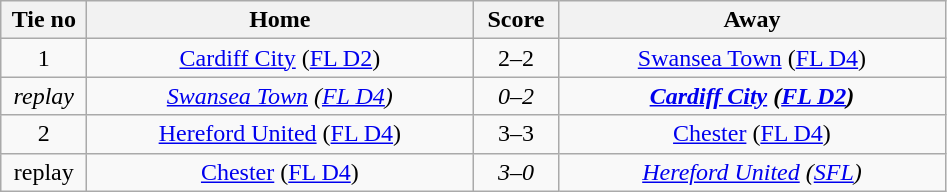<table class="wikitable" style="text-align:center">
<tr>
<th width=50>Tie no</th>
<th width=250>Home</th>
<th width=50>Score</th>
<th width=250>Away</th>
</tr>
<tr>
<td>1</td>
<td><a href='#'>Cardiff City</a> (<a href='#'>FL D2</a>)</td>
<td>2–2</td>
<td><a href='#'>Swansea Town</a> (<a href='#'>FL D4</a>)</td>
</tr>
<tr>
<td><em>replay</em></td>
<td><em><a href='#'>Swansea Town</a> (<a href='#'>FL D4</a>)</em></td>
<td><em>0–2</em></td>
<td><strong><em><a href='#'>Cardiff City</a><strong> (<a href='#'>FL D2</a>)<em></td>
</tr>
<tr>
<td>2</td>
<td><a href='#'>Hereford United</a> (<a href='#'>FL D4</a>)</td>
<td>3–3</td>
<td><a href='#'>Chester</a> (<a href='#'>FL D4</a>)</td>
</tr>
<tr>
<td></em>replay<em></td>
<td></em></strong><a href='#'>Chester</a></strong> (<a href='#'>FL D4</a>)</em></td>
<td><em>3–0</em></td>
<td><em><a href='#'>Hereford United</a> (<a href='#'>SFL</a>)</em></td>
</tr>
</table>
